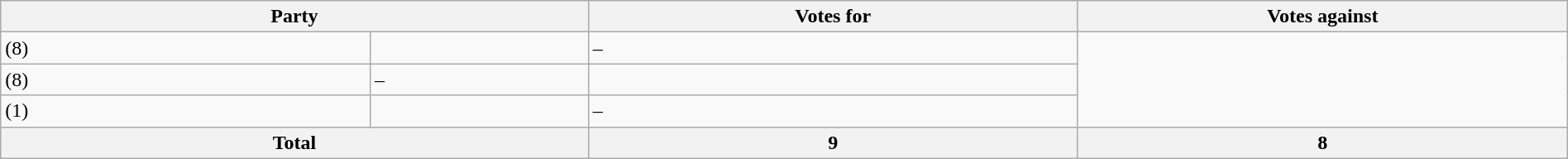<table class="wikitable" style="width:100%">
<tr>
<th style="width:30%;" colspan="2">Party</th>
<th style="width:25%;">Votes for</th>
<th style="width:25%;">Votes against</th>
</tr>
<tr>
<td> (8)</td>
<td></td>
<td>–</td>
</tr>
<tr>
<td> (8)</td>
<td>–</td>
<td></td>
</tr>
<tr>
<td> (1)</td>
<td></td>
<td>–</td>
</tr>
<tr>
<th colspan=2>Total</th>
<th>9</th>
<th>8</th>
</tr>
</table>
